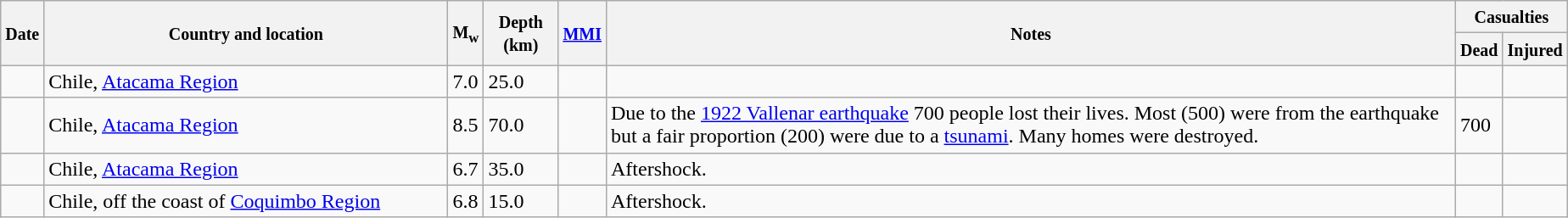<table class="wikitable sortable sort-under" style="border:1px black; margin-left:1em;">
<tr>
<th rowspan="2"><small>Date</small></th>
<th rowspan="2" style="width: 310px"><small>Country and location</small></th>
<th rowspan="2"><small>M<sub>w</sub></small></th>
<th rowspan="2"><small>Depth (km)</small></th>
<th rowspan="2"><small><a href='#'>MMI</a></small></th>
<th rowspan="2" class="unsortable"><small>Notes</small></th>
<th colspan="2"><small>Casualties</small></th>
</tr>
<tr>
<th><small>Dead</small></th>
<th><small>Injured</small></th>
</tr>
<tr>
<td></td>
<td>Chile, <a href='#'>Atacama Region</a></td>
<td>7.0</td>
<td>25.0</td>
<td></td>
<td></td>
<td></td>
<td></td>
</tr>
<tr>
<td></td>
<td>Chile, <a href='#'>Atacama Region</a></td>
<td>8.5</td>
<td>70.0</td>
<td></td>
<td>Due to the <a href='#'>1922 Vallenar earthquake</a> 700 people lost their lives. Most (500) were from the earthquake but a fair proportion (200) were due to a <a href='#'>tsunami</a>. Many homes were destroyed.</td>
<td>700</td>
<td></td>
</tr>
<tr>
<td></td>
<td>Chile, <a href='#'>Atacama Region</a></td>
<td>6.7</td>
<td>35.0</td>
<td></td>
<td>Aftershock.</td>
<td></td>
<td></td>
</tr>
<tr>
<td></td>
<td>Chile, off the coast of <a href='#'>Coquimbo Region</a></td>
<td>6.8</td>
<td>15.0</td>
<td></td>
<td>Aftershock.</td>
<td></td>
<td></td>
</tr>
</table>
